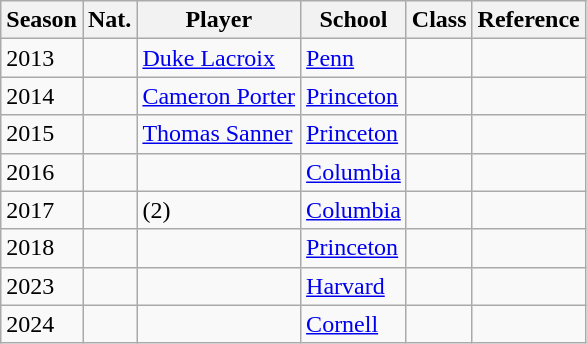<table class="wikitable sortable">
<tr>
<th>Season</th>
<th>Nat.</th>
<th>Player</th>
<th>School</th>
<th>Class</th>
<th class="unsortable">Reference</th>
</tr>
<tr>
<td>2013</td>
<td></td>
<td><a href='#'>Duke Lacroix</a></td>
<td><a href='#'>Penn</a></td>
<td></td>
<td></td>
</tr>
<tr>
<td>2014</td>
<td></td>
<td><a href='#'>Cameron Porter</a></td>
<td><a href='#'>Princeton</a></td>
<td></td>
<td></td>
</tr>
<tr>
<td>2015</td>
<td></td>
<td><a href='#'>Thomas Sanner</a></td>
<td><a href='#'>Princeton</a></td>
<td></td>
<td></td>
</tr>
<tr>
<td>2016</td>
<td></td>
<td></td>
<td><a href='#'>Columbia</a></td>
<td></td>
<td></td>
</tr>
<tr>
<td>2017</td>
<td></td>
<td> (2)</td>
<td><a href='#'>Columbia</a></td>
<td></td>
<td></td>
</tr>
<tr>
<td>2018</td>
<td></td>
<td></td>
<td><a href='#'>Princeton</a></td>
<td></td>
<td></td>
</tr>
<tr>
<td>2023</td>
<td></td>
<td></td>
<td><a href='#'>Harvard</a></td>
<td></td>
<td></td>
</tr>
<tr>
<td>2024</td>
<td></td>
<td></td>
<td><a href='#'>Cornell</a></td>
<td></td>
<td></td>
</tr>
</table>
